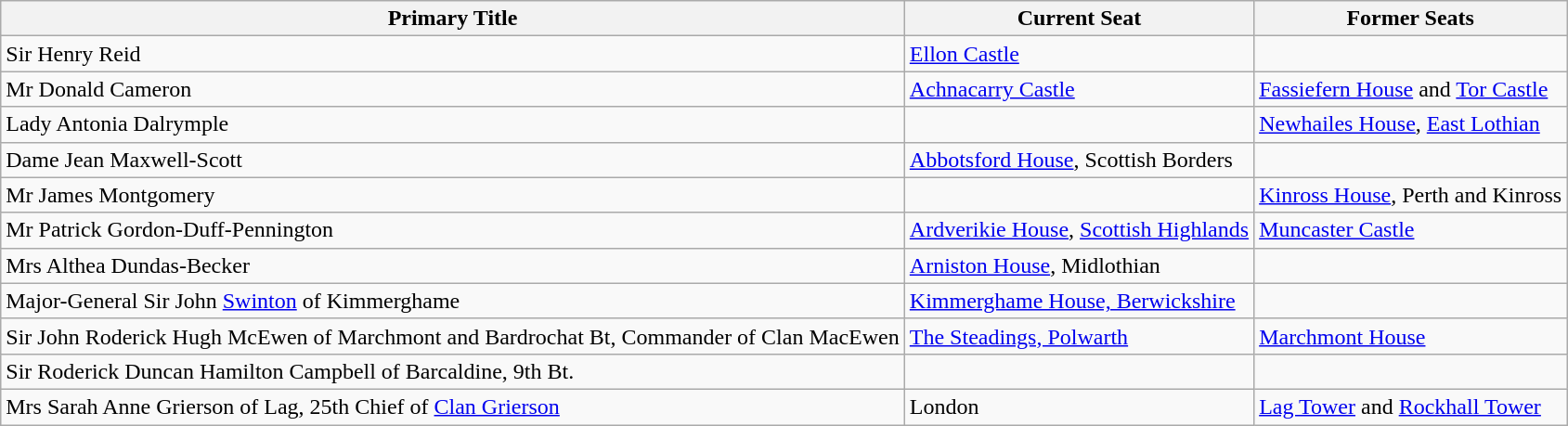<table class="wikitable" style="text-align:left">
<tr>
<th>Primary Title</th>
<th>Current Seat</th>
<th>Former Seats</th>
</tr>
<tr>
<td>Sir Henry Reid</td>
<td><a href='#'>Ellon Castle</a></td>
<td></td>
</tr>
<tr>
<td>Mr Donald Cameron</td>
<td><a href='#'>Achnacarry Castle</a></td>
<td><a href='#'>Fassiefern House</a> and <a href='#'>Tor Castle</a></td>
</tr>
<tr>
<td>Lady Antonia Dalrymple</td>
<td></td>
<td><a href='#'>Newhailes House</a>, <a href='#'>East Lothian</a></td>
</tr>
<tr>
<td>Dame Jean Maxwell-Scott</td>
<td><a href='#'>Abbotsford House</a>, Scottish Borders</td>
<td></td>
</tr>
<tr>
<td>Mr James Montgomery</td>
<td></td>
<td><a href='#'>Kinross House</a>, Perth and Kinross</td>
</tr>
<tr>
<td>Mr Patrick Gordon-Duff-Pennington</td>
<td><a href='#'>Ardverikie House</a>, <a href='#'>Scottish Highlands</a></td>
<td><a href='#'>Muncaster Castle</a></td>
</tr>
<tr>
<td>Mrs Althea Dundas-Becker</td>
<td><a href='#'>Arniston House</a>, Midlothian</td>
<td></td>
</tr>
<tr>
<td>Major-General Sir John <a href='#'>Swinton</a> of Kimmerghame</td>
<td><a href='#'>Kimmerghame House, Berwickshire</a></td>
<td></td>
</tr>
<tr>
<td>Sir John Roderick Hugh McEwen of Marchmont and Bardrochat Bt, Commander of Clan MacEwen</td>
<td><a href='#'>The Steadings, Polwarth</a></td>
<td><a href='#'>Marchmont House</a></td>
</tr>
<tr>
<td>Sir Roderick Duncan Hamilton Campbell of Barcaldine, 9th Bt.</td>
<td></td>
</tr>
<tr>
<td>Mrs Sarah Anne Grierson of Lag, 25th Chief of <a href='#'>Clan Grierson</a></td>
<td>London</td>
<td><a href='#'>Lag Tower</a> and <a href='#'>Rockhall Tower</a></td>
</tr>
</table>
